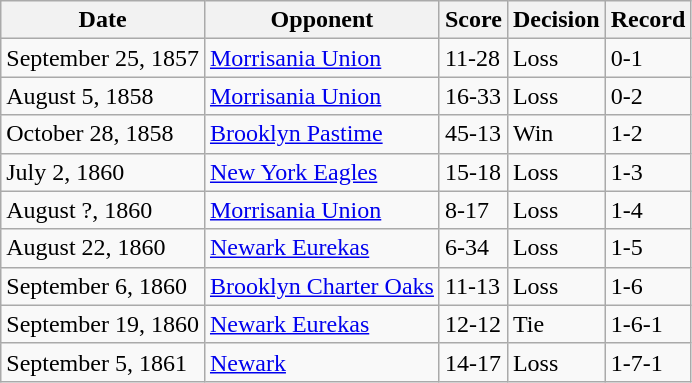<table class="wikitable">
<tr>
<th>Date</th>
<th>Opponent</th>
<th>Score</th>
<th>Decision</th>
<th>Record</th>
</tr>
<tr>
<td>September 25, 1857</td>
<td><a href='#'>Morrisania Union</a></td>
<td>11-28</td>
<td>Loss</td>
<td>0-1</td>
</tr>
<tr>
<td>August 5, 1858</td>
<td><a href='#'>Morrisania Union</a></td>
<td>16-33</td>
<td>Loss</td>
<td>0-2</td>
</tr>
<tr>
<td>October 28, 1858</td>
<td><a href='#'>Brooklyn Pastime</a></td>
<td>45-13</td>
<td>Win</td>
<td>1-2</td>
</tr>
<tr>
<td>July 2, 1860</td>
<td><a href='#'>New York Eagles</a></td>
<td>15-18</td>
<td>Loss</td>
<td>1-3</td>
</tr>
<tr>
<td>August ?, 1860</td>
<td><a href='#'>Morrisania Union</a></td>
<td>8-17</td>
<td>Loss</td>
<td>1-4</td>
</tr>
<tr>
<td>August 22, 1860</td>
<td><a href='#'>Newark Eurekas</a></td>
<td>6-34</td>
<td>Loss</td>
<td>1-5</td>
</tr>
<tr>
<td>September 6, 1860</td>
<td><a href='#'>Brooklyn Charter Oaks</a></td>
<td>11-13</td>
<td>Loss</td>
<td>1-6</td>
</tr>
<tr>
<td>September 19, 1860</td>
<td><a href='#'>Newark Eurekas</a></td>
<td>12-12</td>
<td>Tie</td>
<td>1-6-1</td>
</tr>
<tr>
<td>September 5, 1861</td>
<td><a href='#'>Newark</a></td>
<td>14-17</td>
<td>Loss</td>
<td>1-7-1</td>
</tr>
</table>
